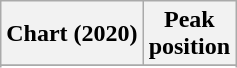<table class="wikitable sortable plainrowheaders" style="text-align:center">
<tr>
<th scope="col">Chart (2020)</th>
<th scope="col">Peak<br>position</th>
</tr>
<tr>
</tr>
<tr>
</tr>
</table>
